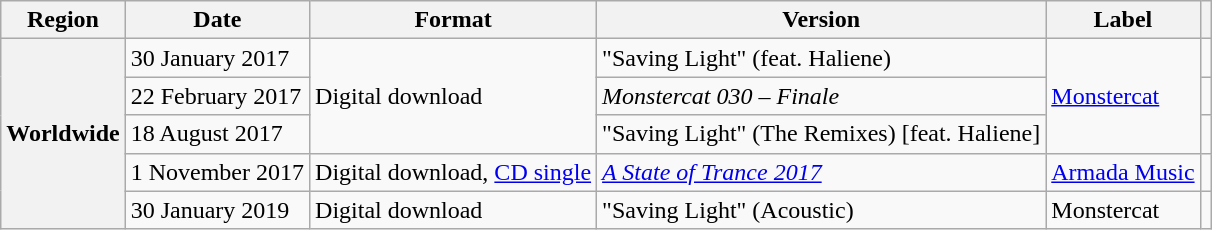<table class="wikitable plainrowheaders unsortable">
<tr>
<th>Region</th>
<th>Date</th>
<th>Format</th>
<th>Version</th>
<th>Label</th>
<th></th>
</tr>
<tr>
<th rowspan="5" scope="row">Worldwide</th>
<td>30 January 2017</td>
<td rowspan="3">Digital download</td>
<td>"Saving Light" (feat. Haliene)</td>
<td rowspan="3"><a href='#'>Monstercat</a></td>
<td style="text-align:center;"></td>
</tr>
<tr>
<td>22 February 2017</td>
<td><em>Monstercat 030 – Finale</em></td>
<td style="text-align:center;"></td>
</tr>
<tr>
<td>18 August 2017</td>
<td>"Saving Light" (The Remixes) [feat. Haliene]</td>
<td style="text-align:center;"></td>
</tr>
<tr>
<td>1 November 2017</td>
<td>Digital download, <a href='#'>CD single</a></td>
<td><em><a href='#'>A State of Trance 2017</a></em></td>
<td><a href='#'>Armada Music</a></td>
<td style="text-align:center;"></td>
</tr>
<tr>
<td>30 January 2019</td>
<td>Digital download</td>
<td>"Saving Light" (Acoustic)</td>
<td>Monstercat</td>
<td style="text-align:center;"></td>
</tr>
</table>
